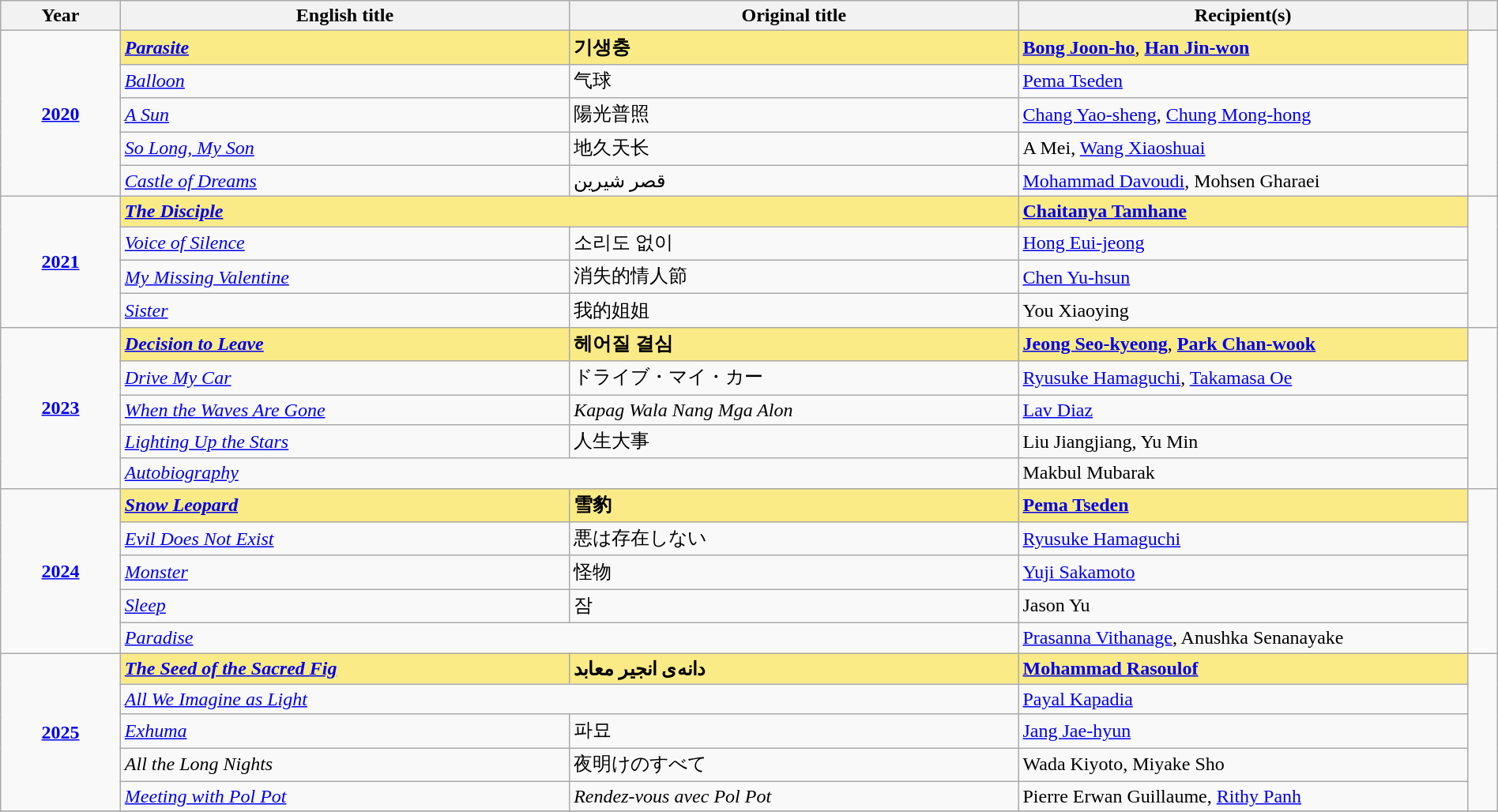<table class="wikitable" width="100%" cellpadding="5">
<tr>
<th width="8%">Year</th>
<th width="30%">English title</th>
<th width="30%">Original title</th>
<th width="30%">Recipient(s)</th>
<th width="2%"></th>
</tr>
<tr>
<td rowspan="5" align="center"><strong><a href='#'>2020</a></strong></td>
<td style="background:#FAEB86"><strong><em><a href='#'>Parasite</a></em></strong></td>
<td style="background:#FAEB86"><strong>기생충</strong></td>
<td style="background:#FAEB86"><strong><a href='#'>Bong Joon-ho</a></strong>, <strong><a href='#'>Han Jin-won</a></strong></td>
<td rowspan="5"><br></td>
</tr>
<tr>
<td><em><a href='#'>Balloon</a></em></td>
<td>气球</td>
<td><a href='#'>Pema Tseden</a></td>
</tr>
<tr>
<td><em><a href='#'>A Sun</a></em></td>
<td>陽光普照</td>
<td><a href='#'>Chang Yao-sheng</a>, <a href='#'>Chung Mong-hong</a></td>
</tr>
<tr>
<td><em><a href='#'>So Long, My Son</a></em></td>
<td>地久天长</td>
<td>A Mei, <a href='#'>Wang Xiaoshuai</a></td>
</tr>
<tr>
<td><em><a href='#'>Castle of Dreams</a></em></td>
<td>قصر شیرین</td>
<td><a href='#'>Mohammad Davoudi</a>, Mohsen Gharaei</td>
</tr>
<tr>
<td rowspan="4" align="center"><strong><a href='#'>2021</a></strong></td>
<td colspan="2" style="background:#FAEB86"><strong><em><a href='#'>The Disciple</a></em></strong></td>
<td style="background:#FAEB86"><strong><a href='#'>Chaitanya Tamhane</a></strong></td>
<td rowspan="4"><br></td>
</tr>
<tr>
<td><em><a href='#'>Voice of Silence</a></em></td>
<td>소리도 없이</td>
<td><a href='#'>Hong Eui-jeong</a></td>
</tr>
<tr>
<td><em><a href='#'>My Missing Valentine</a></em></td>
<td>消失的情人節</td>
<td><a href='#'>Chen Yu-hsun</a></td>
</tr>
<tr>
<td><em><a href='#'>Sister</a></em></td>
<td>我的姐姐</td>
<td>You Xiaoying</td>
</tr>
<tr>
<td rowspan="5" align="center"><strong><a href='#'>2023</a></strong></td>
<td style="background:#FAEB86"><strong><em><a href='#'>Decision to Leave</a></em></strong></td>
<td style="background:#FAEB86"><strong>헤어질 결심</strong></td>
<td style="background:#FAEB86"><strong><a href='#'>Jeong Seo-kyeong</a></strong>, <strong><a href='#'>Park Chan-wook</a></strong></td>
<td rowspan="5"><br></td>
</tr>
<tr>
<td><em><a href='#'>Drive My Car</a></em></td>
<td>ドライブ・マイ・カー</td>
<td><a href='#'>Ryusuke Hamaguchi</a>, <a href='#'>Takamasa Oe</a></td>
</tr>
<tr>
<td><em><a href='#'>When the Waves Are Gone</a></em></td>
<td><em>Kapag Wala Nang Mga Alon</em></td>
<td><a href='#'>Lav Diaz</a></td>
</tr>
<tr>
<td><em><a href='#'>Lighting Up the Stars</a></em></td>
<td>人生大事</td>
<td>Liu Jiangjiang, Yu Min</td>
</tr>
<tr>
<td colspan="2"><em><a href='#'>Autobiography</a></em></td>
<td>Makbul Mubarak</td>
</tr>
<tr>
<td rowspan="5" align="center"><strong><a href='#'>2024</a></strong></td>
<td style="background:#FAEB86"><strong><em><a href='#'>Snow Leopard</a></em></strong></td>
<td style="background:#FAEB86"><strong>雪豹</strong></td>
<td style="background:#FAEB86"><strong><a href='#'>Pema Tseden</a></strong></td>
<td rowspan="5"></td>
</tr>
<tr>
<td><em><a href='#'>Evil Does Not Exist</a></em></td>
<td>悪は存在しない</td>
<td><a href='#'>Ryusuke Hamaguchi</a></td>
</tr>
<tr>
<td><em><a href='#'>Monster</a></em></td>
<td>怪物</td>
<td><a href='#'>Yuji Sakamoto</a></td>
</tr>
<tr>
<td><em><a href='#'>Sleep</a></em></td>
<td>잠</td>
<td>Jason Yu</td>
</tr>
<tr>
<td colspan="2"><em><a href='#'>Paradise</a></em></td>
<td><a href='#'>Prasanna Vithanage</a>, Anushka Senanayake</td>
</tr>
<tr>
<td rowspan="5" align="center"><strong><a href='#'>2025</a></strong></td>
<td style="background:#FAEB86"><strong><em><a href='#'>The Seed of the Sacred Fig</a></em></strong></td>
<td style="background:#FAEB86"><strong>دانه‌ی انجیر معابد</strong></td>
<td style="background:#FAEB86"><strong><a href='#'>Mohammad Rasoulof</a></strong></td>
<td rowspan="5"></td>
</tr>
<tr>
<td colspan="2"><em><a href='#'>All We Imagine as Light</a></em></td>
<td><a href='#'>Payal Kapadia</a></td>
</tr>
<tr>
<td><em><a href='#'>Exhuma</a></em></td>
<td>파묘</td>
<td><a href='#'>Jang Jae-hyun</a></td>
</tr>
<tr>
<td><em>All the Long Nights</em></td>
<td>夜明けのすべて</td>
<td>Wada Kiyoto, Miyake Sho</td>
</tr>
<tr>
<td><em><a href='#'>Meeting with Pol Pot</a></em></td>
<td><em>Rendez-vous avec Pol Pot</em></td>
<td>Pierre Erwan Guillaume, <a href='#'>Rithy Panh</a></td>
</tr>
<tr>
</tr>
</table>
